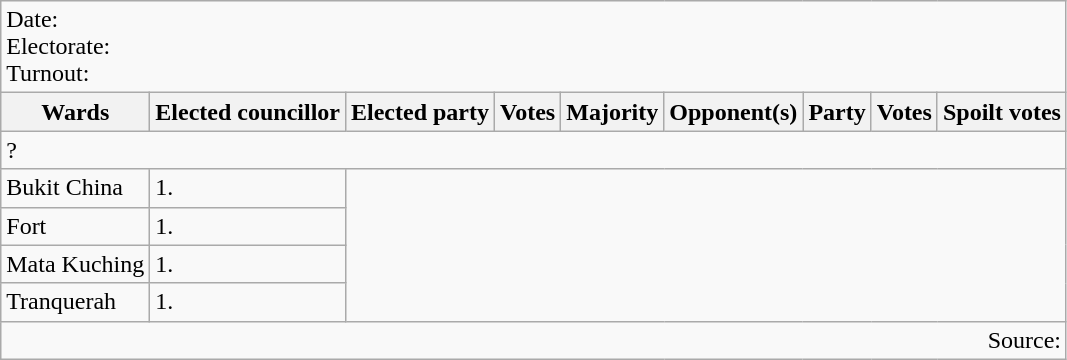<table class=wikitable>
<tr>
<td colspan=9>Date: <br>Electorate: <br>Turnout:</td>
</tr>
<tr>
<th>Wards</th>
<th>Elected councillor</th>
<th>Elected party</th>
<th>Votes</th>
<th>Majority</th>
<th>Opponent(s)</th>
<th>Party</th>
<th>Votes</th>
<th>Spoilt votes</th>
</tr>
<tr>
<td colspan=9>? </td>
</tr>
<tr>
<td>Bukit China</td>
<td>1.</td>
</tr>
<tr>
<td>Fort</td>
<td>1.</td>
</tr>
<tr>
<td>Mata Kuching</td>
<td>1.</td>
</tr>
<tr>
<td>Tranquerah</td>
<td>1.</td>
</tr>
<tr>
<td colspan=9 align=right>Source:</td>
</tr>
</table>
